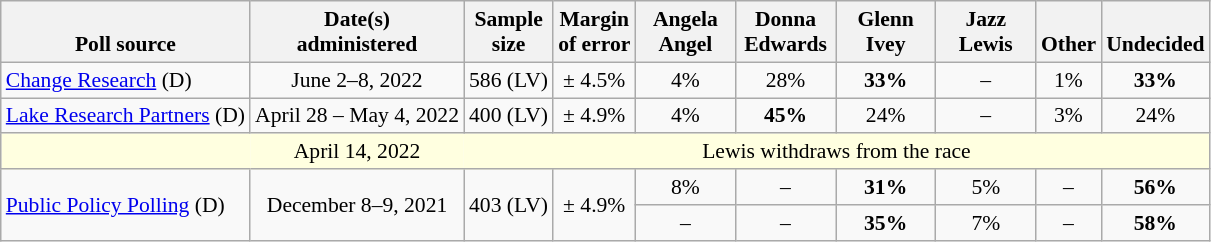<table class="wikitable" style="font-size:90%;text-align:center;">
<tr valign=bottom>
<th>Poll source</th>
<th>Date(s)<br>administered</th>
<th>Sample<br>size</th>
<th>Margin<br>of error</th>
<th style="width:60px;">Angela<br>Angel</th>
<th style="width:60px;">Donna<br>Edwards</th>
<th style="width:60px;">Glenn<br>Ivey</th>
<th style="width:60px;">Jazz<br>Lewis</th>
<th>Other</th>
<th>Undecided</th>
</tr>
<tr>
<td style="text-align:left;"><a href='#'>Change Research</a> (D)</td>
<td>June 2–8, 2022</td>
<td>586 (LV)</td>
<td>± 4.5%</td>
<td>4%</td>
<td>28%</td>
<td><strong>33%</strong></td>
<td>–</td>
<td>1%</td>
<td><strong>33%</strong></td>
</tr>
<tr>
<td style="text-align:left;"><a href='#'>Lake Research Partners</a> (D)</td>
<td>April 28 – May 4, 2022</td>
<td>400 (LV)</td>
<td>± 4.9%</td>
<td>4%</td>
<td><strong>45%</strong></td>
<td>24%</td>
<td>–</td>
<td>3%</td>
<td>24%</td>
</tr>
<tr>
<td style="border-right-style:hidden; background:lightyellow;"></td>
<td style="border-right-style:hidden; background:lightyellow;">April 14, 2022</td>
<td colspan="8" style="background:lightyellow;">Lewis withdraws from the race</td>
</tr>
<tr>
<td style="text-align:left;" rowspan="2"><a href='#'>Public Policy Polling</a> (D)</td>
<td rowspan="2">December 8–9, 2021</td>
<td rowspan="2">403 (LV)</td>
<td rowspan="2">± 4.9%</td>
<td>8%</td>
<td>–</td>
<td><strong>31%</strong></td>
<td>5%</td>
<td>–</td>
<td><strong>56%</strong></td>
</tr>
<tr>
<td>–</td>
<td>–</td>
<td><strong>35%</strong></td>
<td>7%</td>
<td>–</td>
<td><strong>58%</strong></td>
</tr>
</table>
